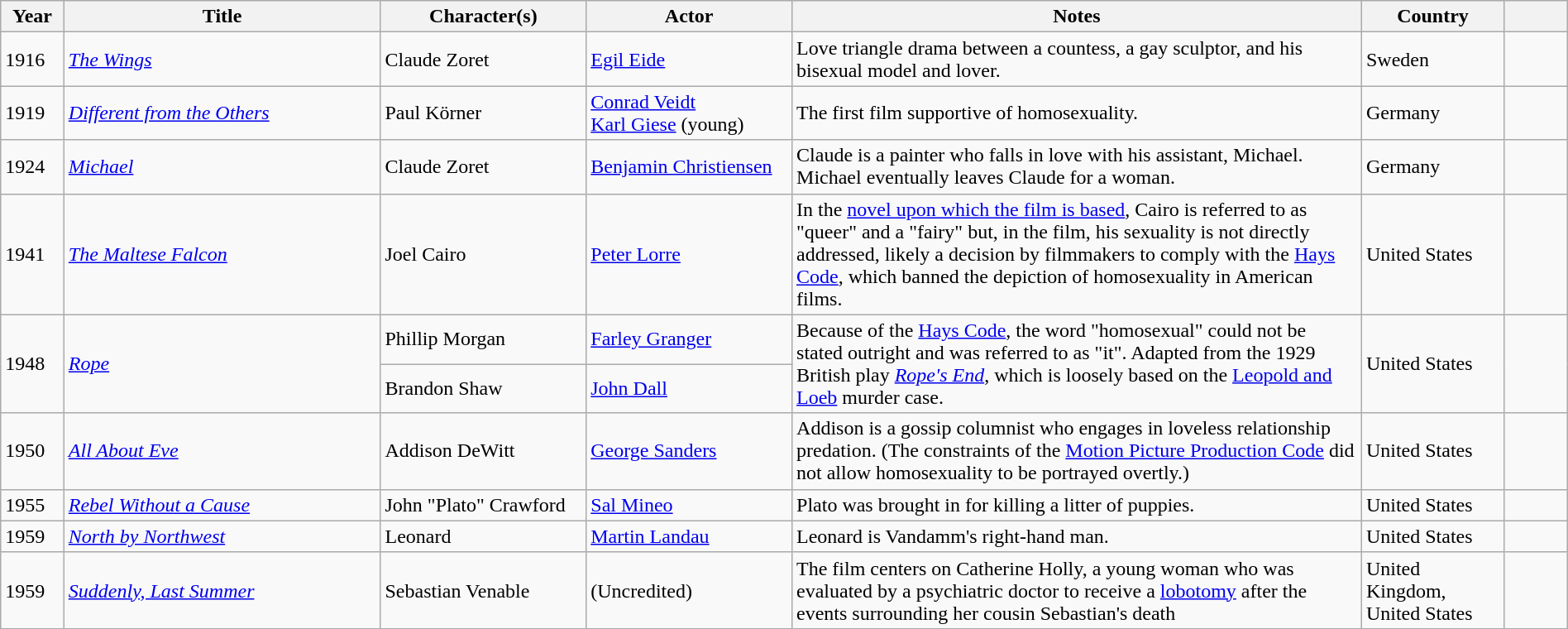<table class="wikitable sortable" style="width: 100%">
<tr>
<th style="width:4%;">Year</th>
<th style="width:20%;">Title</th>
<th style="width:13%;">Character(s)</th>
<th style="width:13%;">Actor</th>
<th style="width:36%;">Notes</th>
<th style="width:9%;">Country</th>
<th style="width:4%;" class="unsortable"></th>
</tr>
<tr>
<td>1916</td>
<td><em><a href='#'>The Wings</a></em></td>
<td>Claude Zoret</td>
<td><a href='#'>Egil Eide</a></td>
<td>Love triangle drama between a countess, a gay sculptor, and his bisexual model and lover.</td>
<td>Sweden</td>
<td></td>
</tr>
<tr>
<td>1919</td>
<td><em><a href='#'>Different from the Others</a></em></td>
<td>Paul Körner</td>
<td><a href='#'>Conrad Veidt</a> <br> <a href='#'>Karl Giese</a> (young)</td>
<td>The first film supportive of homosexuality.</td>
<td>Germany</td>
<td></td>
</tr>
<tr>
<td>1924</td>
<td><em><a href='#'>Michael</a></em></td>
<td>Claude Zoret</td>
<td><a href='#'>Benjamin Christiensen</a></td>
<td>Claude is a painter who falls in love with his assistant, Michael. Michael eventually leaves Claude for a woman.</td>
<td>Germany</td>
<td></td>
</tr>
<tr>
<td>1941</td>
<td><em><a href='#'>The Maltese Falcon</a></em></td>
<td>Joel Cairo</td>
<td><a href='#'>Peter Lorre</a></td>
<td>In the <a href='#'>novel upon which the film is based</a>, Cairo is referred to as "queer" and a "fairy" but, in the film, his sexuality is not directly addressed, likely a decision by filmmakers to comply with the <a href='#'>Hays Code</a>, which banned the depiction of homosexuality in American films.</td>
<td>United States</td>
<td></td>
</tr>
<tr>
<td rowspan="2">1948</td>
<td rowspan="2"><em><a href='#'>Rope</a></em></td>
<td>Phillip Morgan</td>
<td><a href='#'>Farley Granger</a></td>
<td rowspan="2">Because of the <a href='#'>Hays Code</a>, the word "homosexual" could not be stated outright and was referred to as "it".  Adapted from the 1929 British play <em><a href='#'>Rope's End</a></em>, which is loosely based on the <a href='#'>Leopold and Loeb</a> murder case.</td>
<td rowspan="2">United States</td>
<td rowspan="2"></td>
</tr>
<tr>
<td>Brandon Shaw</td>
<td><a href='#'>John Dall</a></td>
</tr>
<tr>
<td>1950</td>
<td><em><a href='#'>All About Eve</a></em></td>
<td>Addison DeWitt</td>
<td><a href='#'>George Sanders</a></td>
<td>Addison is a gossip columnist who engages in loveless relationship predation.  (The constraints of the <a href='#'>Motion Picture Production Code</a> did not allow homosexuality to be portrayed overtly.)</td>
<td>United States</td>
<td></td>
</tr>
<tr>
<td>1955</td>
<td><em><a href='#'>Rebel Without a Cause</a></em></td>
<td>John "Plato" Crawford</td>
<td><a href='#'>Sal Mineo</a></td>
<td>Plato was brought in for killing a litter of puppies.</td>
<td>United States</td>
<td></td>
</tr>
<tr>
<td>1959</td>
<td><em><a href='#'>North by Northwest</a></em></td>
<td>Leonard</td>
<td><a href='#'>Martin Landau</a></td>
<td>Leonard is Vandamm's right-hand man.</td>
<td>United States</td>
<td></td>
</tr>
<tr>
<td>1959</td>
<td><em><a href='#'>Suddenly, Last Summer</a></em></td>
<td>Sebastian Venable</td>
<td>(Uncredited)</td>
<td>The film centers on Catherine Holly, a young woman who was evaluated by a psychiatric doctor to receive a <a href='#'>lobotomy</a> after the events surrounding her cousin Sebastian's death</td>
<td>United Kingdom, United States</td>
<td></td>
</tr>
<tr>
</tr>
</table>
